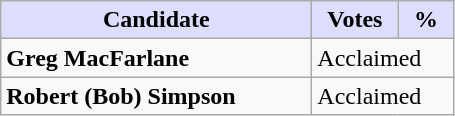<table class="wikitable">
<tr>
<th style="background:#ddf; width:200px;">Candidate</th>
<th style="background:#ddf; width:50px;">Votes</th>
<th style="background:#ddf; width:30px;">%</th>
</tr>
<tr>
<td><strong>Greg MacFarlane</strong></td>
<td colspan="2">Acclaimed</td>
</tr>
<tr>
<td><strong>Robert (Bob) Simpson</strong></td>
<td colspan="2">Acclaimed</td>
</tr>
</table>
